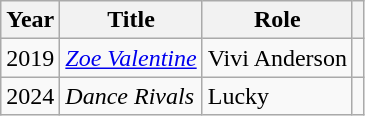<table class="wikitable plainrowheaders sortable">
<tr>
<th scope="col">Year</th>
<th scope="col">Title</th>
<th scope="col">Role</th>
<th scope="col" class="unsortable"></th>
</tr>
<tr>
<td>2019</td>
<td><em><a href='#'>Zoe Valentine</a></em></td>
<td>Vivi Anderson</td>
<td style="text-align:center"></td>
</tr>
<tr>
<td>2024</td>
<td><em>Dance Rivals</em></td>
<td>Lucky</td>
<td style="text-align:center"></td>
</tr>
</table>
